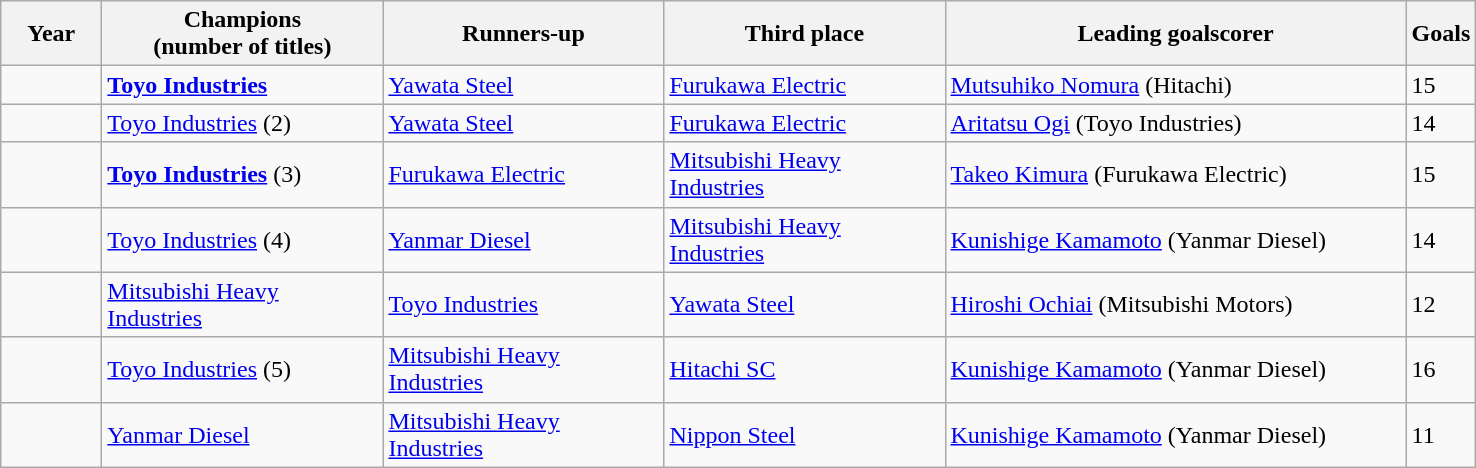<table class="wikitable">
<tr>
<th width=60px>Year</th>
<th width=180px>Champions<br>(number of titles)</th>
<th width=180px>Runners-up</th>
<th width=180px>Third place</th>
<th width=300px>Leading goalscorer</th>
<th width=20px>Goals</th>
</tr>
<tr>
<td></td>
<td><strong><a href='#'>Toyo Industries</a></strong></td>
<td><a href='#'>Yawata Steel</a></td>
<td><a href='#'>Furukawa Electric</a></td>
<td> <a href='#'>Mutsuhiko Nomura</a> (Hitachi)</td>
<td>15</td>
</tr>
<tr>
<td></td>
<td><a href='#'>Toyo Industries</a> (2)</td>
<td><a href='#'>Yawata Steel</a></td>
<td><a href='#'>Furukawa Electric</a></td>
<td> <a href='#'>Aritatsu Ogi</a> (Toyo Industries)</td>
<td>14</td>
</tr>
<tr>
<td></td>
<td><strong><a href='#'>Toyo Industries</a></strong> (3)</td>
<td><a href='#'>Furukawa Electric</a></td>
<td><a href='#'>Mitsubishi Heavy Industries</a></td>
<td> <a href='#'>Takeo Kimura</a> (Furukawa Electric)</td>
<td>15</td>
</tr>
<tr>
<td></td>
<td><a href='#'>Toyo Industries</a> (4)</td>
<td><a href='#'>Yanmar Diesel</a></td>
<td><a href='#'>Mitsubishi Heavy Industries</a></td>
<td> <a href='#'>Kunishige Kamamoto</a> (Yanmar Diesel)</td>
<td>14</td>
</tr>
<tr>
<td></td>
<td><a href='#'>Mitsubishi Heavy Industries</a></td>
<td><a href='#'>Toyo Industries</a></td>
<td><a href='#'>Yawata Steel</a></td>
<td> <a href='#'>Hiroshi Ochiai</a> (Mitsubishi Motors)</td>
<td>12</td>
</tr>
<tr>
<td></td>
<td><a href='#'>Toyo Industries</a> (5)</td>
<td><a href='#'>Mitsubishi Heavy Industries</a></td>
<td><a href='#'>Hitachi SC</a></td>
<td> <a href='#'>Kunishige Kamamoto</a> (Yanmar Diesel)</td>
<td>16</td>
</tr>
<tr>
<td></td>
<td><a href='#'>Yanmar Diesel</a></td>
<td><a href='#'>Mitsubishi Heavy Industries</a></td>
<td><a href='#'>Nippon Steel</a></td>
<td> <a href='#'>Kunishige Kamamoto</a> (Yanmar Diesel)</td>
<td>11</td>
</tr>
</table>
